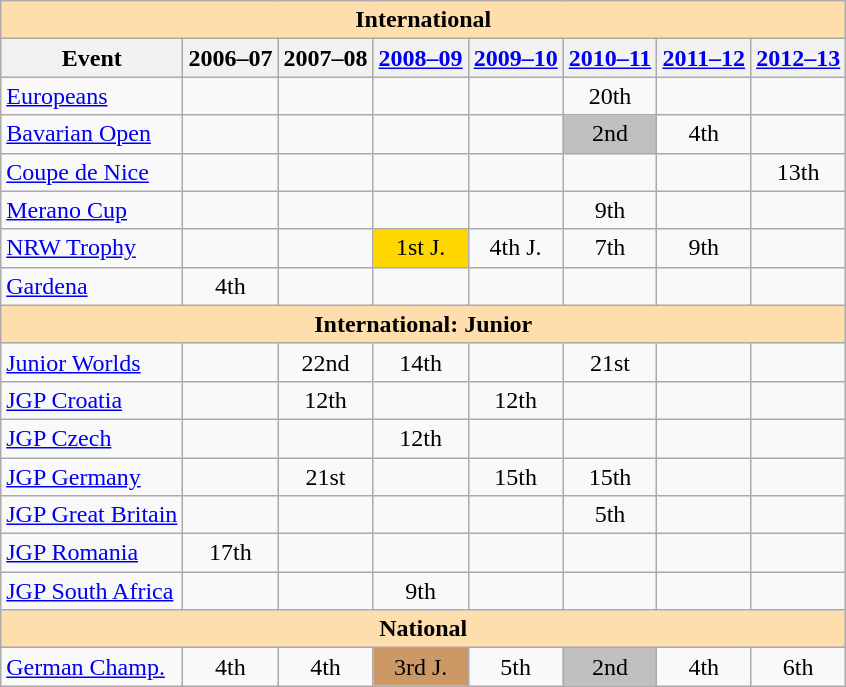<table class="wikitable" style="text-align:center">
<tr>
<th colspan="8" style="background-color: #ffdead; " align="center"><strong>International</strong></th>
</tr>
<tr>
<th>Event</th>
<th>2006–07</th>
<th>2007–08</th>
<th><a href='#'>2008–09</a></th>
<th><a href='#'>2009–10</a></th>
<th><a href='#'>2010–11</a></th>
<th><a href='#'>2011–12</a></th>
<th><a href='#'>2012–13</a></th>
</tr>
<tr>
<td align=left><a href='#'>Europeans</a></td>
<td></td>
<td></td>
<td></td>
<td></td>
<td>20th</td>
<td></td>
<td></td>
</tr>
<tr>
<td align=left><a href='#'>Bavarian Open</a></td>
<td></td>
<td></td>
<td></td>
<td></td>
<td bgcolor=silver>2nd</td>
<td>4th</td>
<td></td>
</tr>
<tr>
<td align=left><a href='#'>Coupe de Nice</a></td>
<td></td>
<td></td>
<td></td>
<td></td>
<td></td>
<td></td>
<td>13th</td>
</tr>
<tr>
<td align=left><a href='#'>Merano Cup</a></td>
<td></td>
<td></td>
<td></td>
<td></td>
<td>9th</td>
<td></td>
<td></td>
</tr>
<tr>
<td align=left><a href='#'>NRW Trophy</a></td>
<td></td>
<td></td>
<td bgcolor=gold>1st J.</td>
<td>4th J.</td>
<td>7th</td>
<td>9th</td>
<td></td>
</tr>
<tr>
<td align=left><a href='#'>Gardena</a></td>
<td>4th</td>
<td></td>
<td></td>
<td></td>
<td></td>
<td></td>
<td></td>
</tr>
<tr>
<th colspan="8" style="background-color: #ffdead; " align="center"><strong>International: Junior</strong></th>
</tr>
<tr>
<td align=left><a href='#'>Junior Worlds</a></td>
<td></td>
<td>22nd</td>
<td>14th</td>
<td></td>
<td>21st</td>
<td></td>
<td></td>
</tr>
<tr>
<td align=left><a href='#'>JGP Croatia</a></td>
<td></td>
<td>12th</td>
<td></td>
<td>12th</td>
<td></td>
<td></td>
<td></td>
</tr>
<tr>
<td align=left><a href='#'>JGP Czech</a></td>
<td></td>
<td></td>
<td>12th</td>
<td></td>
<td></td>
<td></td>
<td></td>
</tr>
<tr>
<td align=left><a href='#'>JGP Germany</a></td>
<td></td>
<td>21st</td>
<td></td>
<td>15th</td>
<td>15th</td>
<td></td>
<td></td>
</tr>
<tr>
<td align=left><a href='#'>JGP Great Britain</a></td>
<td></td>
<td></td>
<td></td>
<td></td>
<td>5th</td>
<td></td>
<td></td>
</tr>
<tr>
<td align=left><a href='#'>JGP Romania</a></td>
<td>17th</td>
<td></td>
<td></td>
<td></td>
<td></td>
<td></td>
<td></td>
</tr>
<tr>
<td align=left><a href='#'>JGP South Africa</a></td>
<td></td>
<td></td>
<td>9th</td>
<td></td>
<td></td>
<td></td>
<td></td>
</tr>
<tr>
<th colspan="8" style="background-color: #ffdead; " align="center"><strong>National</strong></th>
</tr>
<tr>
<td align=left><a href='#'>German Champ.</a></td>
<td>4th</td>
<td>4th</td>
<td bgcolor=cc9966>3rd J.</td>
<td>5th</td>
<td bgcolor=silver>2nd</td>
<td>4th</td>
<td>6th</td>
</tr>
</table>
